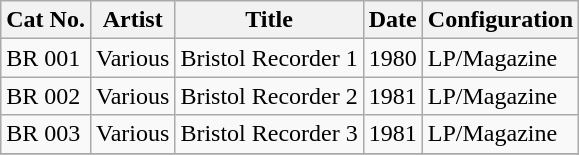<table class="wikitable">
<tr>
<th>Cat No.</th>
<th>Artist</th>
<th>Title</th>
<th>Date</th>
<th>Configuration</th>
</tr>
<tr>
<td>BR 001</td>
<td>Various</td>
<td>Bristol Recorder 1</td>
<td>1980</td>
<td>LP/Magazine</td>
</tr>
<tr>
<td>BR 002</td>
<td>Various</td>
<td>Bristol Recorder 2</td>
<td>1981</td>
<td>LP/Magazine</td>
</tr>
<tr>
<td>BR 003</td>
<td>Various</td>
<td>Bristol Recorder 3</td>
<td>1981</td>
<td>LP/Magazine</td>
</tr>
<tr>
</tr>
</table>
